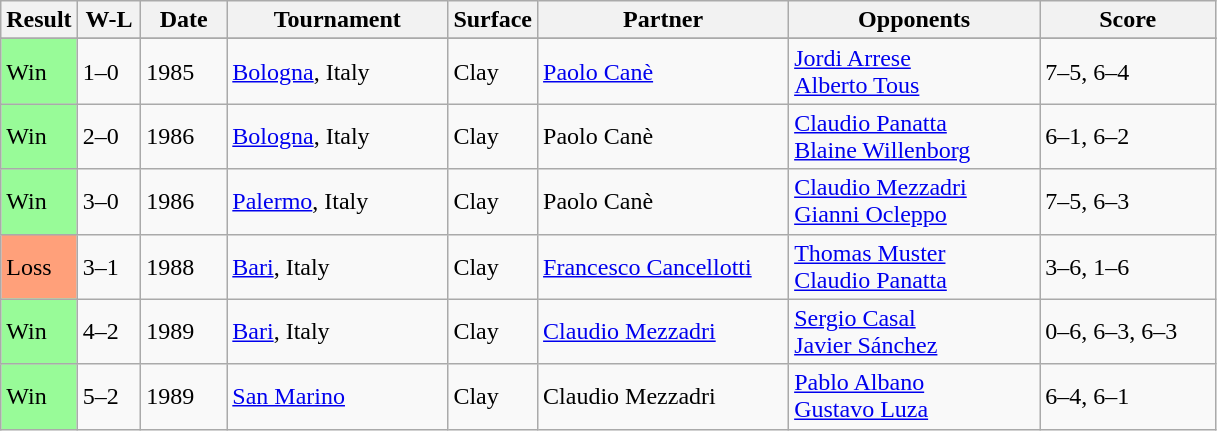<table class="sortable wikitable">
<tr>
<th style="width:40px">Result</th>
<th style="width:35px" class="unsortable">W-L</th>
<th style="width:50px">Date</th>
<th style="width:140px">Tournament</th>
<th style="width:50px">Surface</th>
<th style="width:160px">Partner</th>
<th style="width:160px">Opponents</th>
<th style="width:110px" class="unsortable">Score</th>
</tr>
<tr>
</tr>
<tr>
<td style="background:#98fb98;">Win</td>
<td>1–0</td>
<td>1985</td>
<td><a href='#'>Bologna</a>, Italy</td>
<td>Clay</td>
<td> <a href='#'>Paolo Canè</a></td>
<td> <a href='#'>Jordi Arrese</a> <br>  <a href='#'>Alberto Tous</a></td>
<td>7–5, 6–4</td>
</tr>
<tr>
<td style="background:#98fb98;">Win</td>
<td>2–0</td>
<td>1986</td>
<td><a href='#'>Bologna</a>, Italy</td>
<td>Clay</td>
<td> Paolo Canè</td>
<td> <a href='#'>Claudio Panatta</a> <br>  <a href='#'>Blaine Willenborg</a></td>
<td>6–1, 6–2</td>
</tr>
<tr>
<td style="background:#98fb98;">Win</td>
<td>3–0</td>
<td>1986</td>
<td><a href='#'>Palermo</a>, Italy</td>
<td>Clay</td>
<td> Paolo Canè</td>
<td> <a href='#'>Claudio Mezzadri</a> <br>  <a href='#'>Gianni Ocleppo</a></td>
<td>7–5, 6–3</td>
</tr>
<tr>
<td style="background:#ffa07a;">Loss</td>
<td>3–1</td>
<td>1988</td>
<td><a href='#'>Bari</a>, Italy</td>
<td>Clay</td>
<td> <a href='#'>Francesco Cancellotti</a></td>
<td> <a href='#'>Thomas Muster</a> <br>  <a href='#'>Claudio Panatta</a></td>
<td>3–6, 1–6</td>
</tr>
<tr>
<td style="background:#98fb98;">Win</td>
<td>4–2</td>
<td>1989</td>
<td><a href='#'>Bari</a>, Italy</td>
<td>Clay</td>
<td> <a href='#'>Claudio Mezzadri</a></td>
<td> <a href='#'>Sergio Casal</a> <br>  <a href='#'>Javier Sánchez</a></td>
<td>0–6, 6–3, 6–3</td>
</tr>
<tr>
<td style="background:#98fb98;">Win</td>
<td>5–2</td>
<td>1989</td>
<td><a href='#'>San Marino</a></td>
<td>Clay</td>
<td> Claudio Mezzadri</td>
<td> <a href='#'>Pablo Albano</a> <br>  <a href='#'>Gustavo Luza</a></td>
<td>6–4, 6–1</td>
</tr>
</table>
